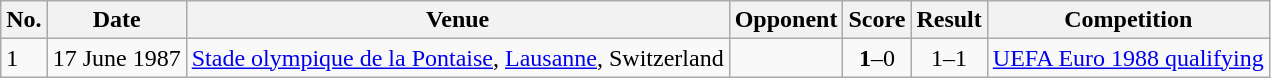<table class="wikitable plainrowheaders">
<tr>
<th>No.</th>
<th>Date</th>
<th>Venue</th>
<th>Opponent</th>
<th>Score</th>
<th>Result</th>
<th>Competition</th>
</tr>
<tr>
<td>1</td>
<td>17 June 1987</td>
<td><a href='#'>Stade olympique de la Pontaise</a>, <a href='#'>Lausanne</a>, Switzerland</td>
<td></td>
<td align=center><strong>1</strong>–0</td>
<td align="center">1–1</td>
<td><a href='#'>UEFA Euro 1988 qualifying</a></td>
</tr>
</table>
